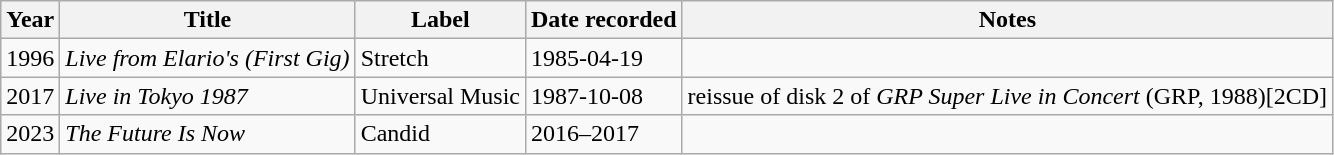<table class="wikitable sortable">
<tr>
<th>Year</th>
<th>Title</th>
<th>Label</th>
<th>Date recorded</th>
<th>Notes</th>
</tr>
<tr>
<td>1996</td>
<td><em>Live from Elario's (First Gig)</em></td>
<td>Stretch</td>
<td>1985-04-19</td>
<td></td>
</tr>
<tr>
<td>2017</td>
<td><em>Live in Tokyo 1987</em></td>
<td>Universal Music</td>
<td>1987-10-08</td>
<td>reissue of disk 2 of <em>GRP Super Live in Concert</em> (GRP, 1988)[2CD]</td>
</tr>
<tr>
<td>2023</td>
<td><em>The Future Is Now</em></td>
<td>Candid</td>
<td>2016–2017</td>
<td></td>
</tr>
</table>
